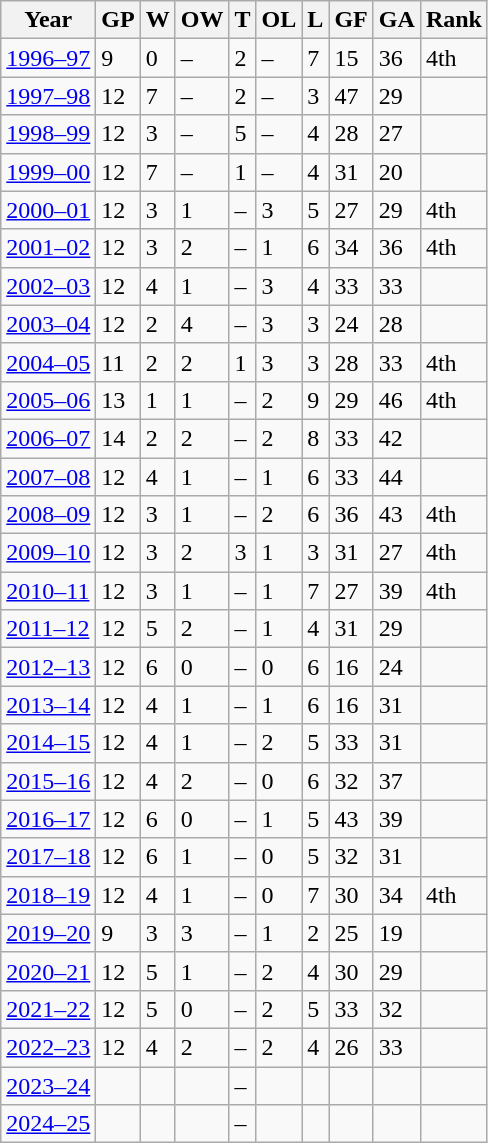<table class="wikitable sortable">
<tr>
<th>Year</th>
<th>GP</th>
<th>W</th>
<th>OW</th>
<th>T</th>
<th>OL</th>
<th>L</th>
<th>GF</th>
<th>GA</th>
<th>Rank</th>
</tr>
<tr>
<td><a href='#'>1996–97</a></td>
<td>9</td>
<td>0</td>
<td>–</td>
<td>2</td>
<td>–</td>
<td>7</td>
<td>15</td>
<td>36</td>
<td>4th</td>
</tr>
<tr>
<td><a href='#'>1997–98</a></td>
<td>12</td>
<td>7</td>
<td>–</td>
<td>2</td>
<td>–</td>
<td>3</td>
<td>47</td>
<td>29</td>
<td></td>
</tr>
<tr>
<td><a href='#'>1998–99</a></td>
<td>12</td>
<td>3</td>
<td>–</td>
<td>5</td>
<td>–</td>
<td>4</td>
<td>28</td>
<td>27</td>
<td></td>
</tr>
<tr>
<td><a href='#'>1999–00</a></td>
<td>12</td>
<td>7</td>
<td>–</td>
<td>1</td>
<td>–</td>
<td>4</td>
<td>31</td>
<td>20</td>
<td></td>
</tr>
<tr>
<td><a href='#'>2000–01</a></td>
<td>12</td>
<td>3</td>
<td>1</td>
<td>–</td>
<td>3</td>
<td>5</td>
<td>27</td>
<td>29</td>
<td>4th</td>
</tr>
<tr>
<td><a href='#'>2001–02</a></td>
<td>12</td>
<td>3</td>
<td>2</td>
<td>–</td>
<td>1</td>
<td>6</td>
<td>34</td>
<td>36</td>
<td>4th</td>
</tr>
<tr>
<td><a href='#'>2002–03</a></td>
<td>12</td>
<td>4</td>
<td>1</td>
<td>–</td>
<td>3</td>
<td>4</td>
<td>33</td>
<td>33</td>
<td></td>
</tr>
<tr>
<td><a href='#'>2003–04</a></td>
<td>12</td>
<td>2</td>
<td>4</td>
<td>–</td>
<td>3</td>
<td>3</td>
<td>24</td>
<td>28</td>
<td></td>
</tr>
<tr>
<td><a href='#'>2004–05</a></td>
<td>11</td>
<td>2</td>
<td>2</td>
<td>1</td>
<td>3</td>
<td>3</td>
<td>28</td>
<td>33</td>
<td>4th</td>
</tr>
<tr>
<td><a href='#'>2005–06</a></td>
<td>13</td>
<td>1</td>
<td>1</td>
<td>–</td>
<td>2</td>
<td>9</td>
<td>29</td>
<td>46</td>
<td>4th</td>
</tr>
<tr>
<td><a href='#'>2006–07</a></td>
<td>14</td>
<td>2</td>
<td>2</td>
<td>–</td>
<td>2</td>
<td>8</td>
<td>33</td>
<td>42</td>
<td></td>
</tr>
<tr>
<td><a href='#'>2007–08</a></td>
<td>12</td>
<td>4</td>
<td>1</td>
<td>–</td>
<td>1</td>
<td>6</td>
<td>33</td>
<td>44</td>
<td></td>
</tr>
<tr>
<td><a href='#'>2008–09</a></td>
<td>12</td>
<td>3</td>
<td>1</td>
<td>–</td>
<td>2</td>
<td>6</td>
<td>36</td>
<td>43</td>
<td>4th</td>
</tr>
<tr>
<td><a href='#'>2009–10</a></td>
<td>12</td>
<td>3</td>
<td>2</td>
<td>3</td>
<td>1</td>
<td>3</td>
<td>31</td>
<td>27</td>
<td>4th</td>
</tr>
<tr>
<td><a href='#'>2010–11</a></td>
<td>12</td>
<td>3</td>
<td>1</td>
<td>–</td>
<td>1</td>
<td>7</td>
<td>27</td>
<td>39</td>
<td>4th</td>
</tr>
<tr>
<td><a href='#'>2011–12</a></td>
<td>12</td>
<td>5</td>
<td>2</td>
<td>–</td>
<td>1</td>
<td>4</td>
<td>31</td>
<td>29</td>
<td></td>
</tr>
<tr>
<td><a href='#'>2012–13</a></td>
<td>12</td>
<td>6</td>
<td>0</td>
<td>–</td>
<td>0</td>
<td>6</td>
<td>16</td>
<td>24</td>
<td></td>
</tr>
<tr>
<td><a href='#'>2013–14</a></td>
<td>12</td>
<td>4</td>
<td>1</td>
<td>–</td>
<td>1</td>
<td>6</td>
<td>16</td>
<td>31</td>
<td></td>
</tr>
<tr>
<td><a href='#'>2014–15</a></td>
<td>12</td>
<td>4</td>
<td>1</td>
<td>–</td>
<td>2</td>
<td>5</td>
<td>33</td>
<td>31</td>
<td></td>
</tr>
<tr>
<td><a href='#'>2015–16</a></td>
<td>12</td>
<td>4</td>
<td>2</td>
<td>–</td>
<td>0</td>
<td>6</td>
<td>32</td>
<td>37</td>
<td></td>
</tr>
<tr>
<td><a href='#'>2016–17</a></td>
<td>12</td>
<td>6</td>
<td>0</td>
<td>–</td>
<td>1</td>
<td>5</td>
<td>43</td>
<td>39</td>
<td></td>
</tr>
<tr>
<td><a href='#'>2017–18</a></td>
<td>12</td>
<td>6</td>
<td>1</td>
<td>–</td>
<td>0</td>
<td>5</td>
<td>32</td>
<td>31</td>
<td></td>
</tr>
<tr>
<td><a href='#'>2018–19</a></td>
<td>12</td>
<td>4</td>
<td>1</td>
<td>–</td>
<td>0</td>
<td>7</td>
<td>30</td>
<td>34</td>
<td>4th</td>
</tr>
<tr>
<td><a href='#'>2019–20</a></td>
<td>9</td>
<td>3</td>
<td>3</td>
<td>–</td>
<td>1</td>
<td>2</td>
<td>25</td>
<td>19</td>
<td></td>
</tr>
<tr>
<td><a href='#'>2020–21</a></td>
<td>12</td>
<td>5</td>
<td>1</td>
<td>–</td>
<td>2</td>
<td>4</td>
<td>30</td>
<td>29</td>
<td></td>
</tr>
<tr>
<td><a href='#'>2021–22</a></td>
<td>12</td>
<td>5</td>
<td>0</td>
<td>–</td>
<td>2</td>
<td>5</td>
<td>33</td>
<td>32</td>
<td></td>
</tr>
<tr>
<td><a href='#'>2022–23</a></td>
<td>12</td>
<td>4</td>
<td>2</td>
<td>–</td>
<td>2</td>
<td>4</td>
<td>26</td>
<td>33</td>
<td></td>
</tr>
<tr>
<td><a href='#'>2023–24</a></td>
<td></td>
<td></td>
<td></td>
<td>–</td>
<td></td>
<td></td>
<td></td>
<td></td>
<td></td>
</tr>
<tr>
<td><a href='#'>2024–25</a></td>
<td></td>
<td></td>
<td></td>
<td>–</td>
<td></td>
<td></td>
<td></td>
<td></td>
<td></td>
</tr>
</table>
